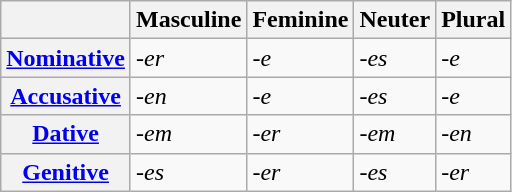<table class="wikitable">
<tr>
<th></th>
<th>Masculine</th>
<th>Feminine</th>
<th>Neuter</th>
<th>Plural</th>
</tr>
<tr>
<th><a href='#'>Nominative</a></th>
<td><em>-er</em></td>
<td><em>-e</em></td>
<td><em>-es</em></td>
<td><em>-e</em></td>
</tr>
<tr>
<th><a href='#'>Accusative</a></th>
<td><em>-en</em></td>
<td><em>-e</em></td>
<td><em>-es</em></td>
<td><em>-e</em></td>
</tr>
<tr>
<th><a href='#'>Dative</a></th>
<td><em>-em</em></td>
<td><em>-er</em></td>
<td><em>-em</em></td>
<td><em>-en</em></td>
</tr>
<tr>
<th><a href='#'>Genitive</a></th>
<td><em>-es</em></td>
<td><em>-er</em></td>
<td><em>-es</em></td>
<td><em>-er</em></td>
</tr>
</table>
